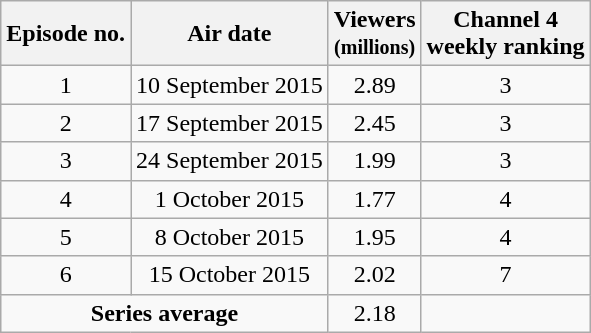<table class="wikitable" style="text-align:center;">
<tr>
<th>Episode no.</th>
<th>Air date</th>
<th>Viewers<br><small>(millions)</small></th>
<th>Channel 4<br>weekly ranking</th>
</tr>
<tr>
<td>1</td>
<td>10 September 2015</td>
<td>2.89</td>
<td>3</td>
</tr>
<tr>
<td>2</td>
<td>17 September 2015</td>
<td>2.45</td>
<td>3</td>
</tr>
<tr>
<td>3</td>
<td>24 September 2015</td>
<td>1.99</td>
<td>3</td>
</tr>
<tr>
<td>4</td>
<td>1 October 2015</td>
<td>1.77</td>
<td>4</td>
</tr>
<tr>
<td>5</td>
<td>8 October 2015</td>
<td>1.95</td>
<td>4</td>
</tr>
<tr>
<td>6</td>
<td>15 October 2015</td>
<td>2.02</td>
<td>7</td>
</tr>
<tr>
<td colspan=2><strong>Series average</strong></td>
<td>2.18</td>
<td></td>
</tr>
</table>
